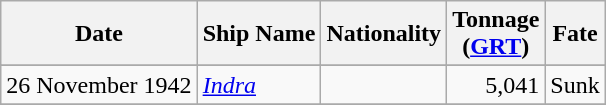<table class="wikitable sortable">
<tr>
<th>Date</th>
<th>Ship Name</th>
<th>Nationality</th>
<th>Tonnage <br>(<a href='#'>GRT</a>)</th>
<th>Fate</th>
</tr>
<tr>
</tr>
<tr>
<td align="right">26 November 1942</td>
<td align="left"><a href='#'><em>Indra</em></a></td>
<td align="left"></td>
<td align="right">5,041</td>
<td align="left">Sunk</td>
</tr>
<tr>
</tr>
</table>
